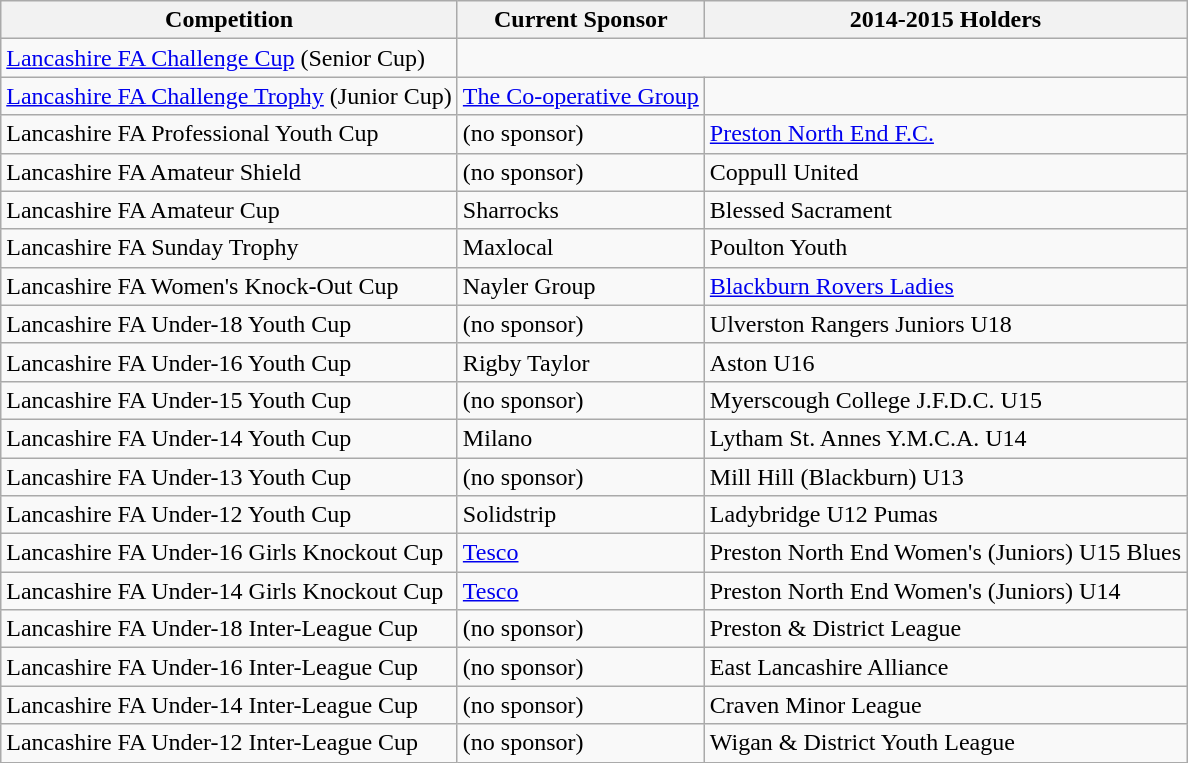<table class="wikitable">
<tr>
<th>Competition</th>
<th>Current Sponsor</th>
<th>2014-2015 Holders</th>
</tr>
<tr>
<td><a href='#'>Lancashire FA Challenge Cup</a> (Senior Cup)</td>
</tr>
<tr>
<td><a href='#'>Lancashire FA Challenge Trophy</a> (Junior Cup)</td>
<td><a href='#'>The Co-operative Group</a></td>
<td></td>
</tr>
<tr>
<td>Lancashire FA Professional Youth Cup</td>
<td>(no sponsor)</td>
<td><a href='#'>Preston North End F.C.</a></td>
</tr>
<tr>
<td>Lancashire FA Amateur Shield</td>
<td>(no sponsor)</td>
<td>Coppull United</td>
</tr>
<tr>
<td>Lancashire FA Amateur Cup</td>
<td>Sharrocks</td>
<td>Blessed Sacrament</td>
</tr>
<tr>
<td>Lancashire FA Sunday Trophy</td>
<td>Maxlocal</td>
<td>Poulton Youth</td>
</tr>
<tr>
<td>Lancashire FA Women's Knock-Out Cup</td>
<td>Nayler Group</td>
<td><a href='#'>Blackburn Rovers Ladies</a></td>
</tr>
<tr>
<td>Lancashire FA Under-18 Youth Cup</td>
<td>(no sponsor)</td>
<td>Ulverston Rangers Juniors U18</td>
</tr>
<tr>
<td>Lancashire FA Under-16 Youth Cup</td>
<td>Rigby Taylor</td>
<td>Aston U16</td>
</tr>
<tr>
<td>Lancashire FA Under-15 Youth Cup</td>
<td>(no sponsor)</td>
<td>Myerscough College J.F.D.C. U15</td>
</tr>
<tr>
<td>Lancashire FA Under-14 Youth Cup</td>
<td>Milano</td>
<td>Lytham St. Annes Y.M.C.A. U14</td>
</tr>
<tr>
<td>Lancashire FA Under-13 Youth Cup</td>
<td>(no sponsor)</td>
<td>Mill Hill (Blackburn) U13</td>
</tr>
<tr>
<td>Lancashire FA Under-12 Youth Cup</td>
<td>Solidstrip</td>
<td>Ladybridge U12 Pumas</td>
</tr>
<tr>
<td>Lancashire FA Under-16 Girls Knockout Cup</td>
<td><a href='#'>Tesco</a></td>
<td>Preston North End Women's (Juniors) U15 Blues</td>
</tr>
<tr>
<td>Lancashire FA Under-14 Girls Knockout Cup</td>
<td><a href='#'>Tesco</a></td>
<td>Preston North End Women's (Juniors) U14</td>
</tr>
<tr>
<td>Lancashire FA Under-18 Inter-League Cup</td>
<td>(no sponsor)</td>
<td>Preston & District League</td>
</tr>
<tr>
<td>Lancashire FA Under-16 Inter-League Cup</td>
<td>(no sponsor)</td>
<td>East Lancashire Alliance</td>
</tr>
<tr>
<td>Lancashire FA Under-14 Inter-League Cup</td>
<td>(no sponsor)</td>
<td>Craven Minor League</td>
</tr>
<tr>
<td>Lancashire FA Under-12 Inter-League Cup</td>
<td>(no sponsor)</td>
<td>Wigan & District Youth League</td>
</tr>
</table>
